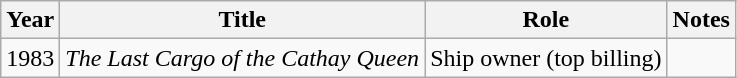<table class="wikitable">
<tr>
<th>Year</th>
<th>Title</th>
<th>Role</th>
<th>Notes</th>
</tr>
<tr>
<td>1983</td>
<td><em>The Last Cargo of the Cathay Queen</em></td>
<td>Ship owner (top billing)</td>
<td></td>
</tr>
</table>
